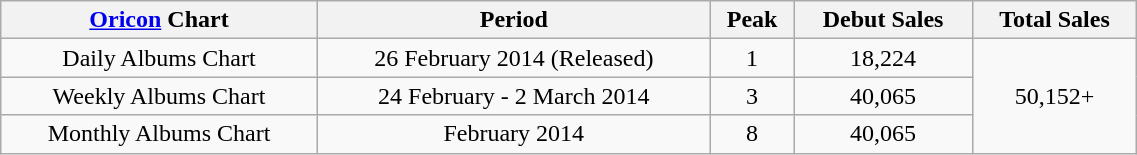<table class="wikitable" style="text-align:center" width=60%>
<tr>
<th><a href='#'>Oricon</a> Chart</th>
<th>Period</th>
<th>Peak</th>
<th>Debut Sales</th>
<th>Total Sales</th>
</tr>
<tr>
<td>Daily Albums Chart</td>
<td>26 February 2014  (Released)</td>
<td>1 </td>
<td>18,224</td>
<td rowspan="3">50,152+</td>
</tr>
<tr>
<td>Weekly Albums Chart</td>
<td>24 February - 2 March 2014</td>
<td>3 </td>
<td>40,065</td>
</tr>
<tr>
<td>Monthly Albums Chart</td>
<td>February 2014</td>
<td>8 </td>
<td>40,065</td>
</tr>
</table>
